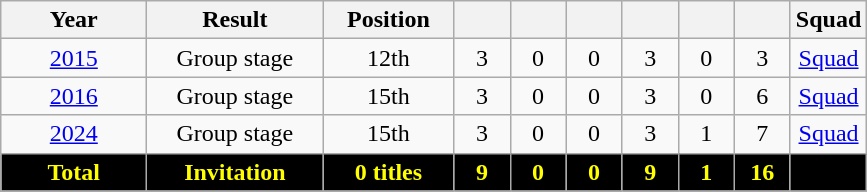<table class="wikitable" style="text-align: center;">
<tr>
<th style="width:90px;">Year</th>
<th style="width:110px;">Result</th>
<th style="width:80px;">Position</th>
<th style="width:30px;"></th>
<th style="width:30px;"></th>
<th style="width:30px;"></th>
<th style="width:30px;"></th>
<th style="width:30px;"></th>
<th style="width:30px;"></th>
<th>Squad</th>
</tr>
<tr>
<td> <a href='#'>2015</a></td>
<td>Group stage</td>
<td>12th</td>
<td>3</td>
<td>0</td>
<td>0</td>
<td>3</td>
<td>0</td>
<td>3</td>
<td><a href='#'>Squad</a></td>
</tr>
<tr>
<td> <a href='#'>2016</a></td>
<td>Group stage</td>
<td>15th</td>
<td>3</td>
<td>0</td>
<td>0</td>
<td>3</td>
<td>0</td>
<td>6</td>
<td><a href='#'>Squad</a></td>
</tr>
<tr>
<td> <a href='#'>2024</a></td>
<td>Group stage</td>
<td>15th</td>
<td>3</td>
<td>0</td>
<td>0</td>
<td>3</td>
<td>1</td>
<td>7</td>
<td><a href='#'>Squad</a></td>
</tr>
<tr>
<th style="color:yellow; background:black;">Total</th>
<th style="color:yellow; background:black;">Invitation</th>
<th style="color:yellow; background:black;">0 titles</th>
<th style="color:yellow; background:black;">9</th>
<th style="color:yellow; background:black;">0</th>
<th style="color:yellow; background:black;">0</th>
<th style="color:yellow; background:black;">9</th>
<th style="color:yellow; background:black;">1</th>
<th style="color:yellow; background:black;">16</th>
<th style="color:yellow; background:black;"></th>
</tr>
</table>
